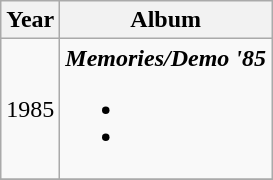<table class="wikitable">
<tr>
<th>Year</th>
<th>Album</th>
</tr>
<tr>
<td>1985</td>
<td><strong><em>Memories/Demo '85</em></strong><br><ul><li></li><li></li></ul></td>
</tr>
<tr>
</tr>
</table>
